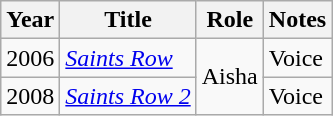<table class="wikitable">
<tr>
<th>Year</th>
<th>Title</th>
<th>Role</th>
<th>Notes</th>
</tr>
<tr>
<td>2006</td>
<td><em><a href='#'>Saints Row</a></em></td>
<td rowspan=2>Aisha</td>
<td>Voice</td>
</tr>
<tr>
<td>2008</td>
<td><em><a href='#'>Saints Row 2</a></em></td>
<td>Voice</td>
</tr>
</table>
